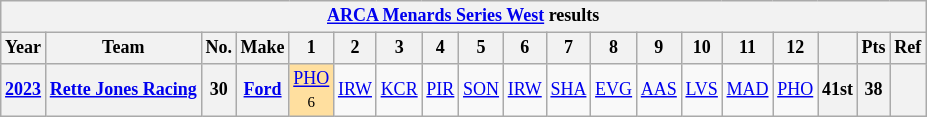<table class="wikitable" style="text-align:center; font-size:75%">
<tr>
<th colspan=19><a href='#'>ARCA Menards Series West</a> results</th>
</tr>
<tr>
<th>Year</th>
<th>Team</th>
<th>No.</th>
<th>Make</th>
<th>1</th>
<th>2</th>
<th>3</th>
<th>4</th>
<th>5</th>
<th>6</th>
<th>7</th>
<th>8</th>
<th>9</th>
<th>10</th>
<th>11</th>
<th>12</th>
<th></th>
<th>Pts</th>
<th>Ref</th>
</tr>
<tr>
<th><a href='#'>2023</a></th>
<th><a href='#'>Rette Jones Racing</a></th>
<th>30</th>
<th><a href='#'>Ford</a></th>
<td style="background:#FFDF9F;"><a href='#'>PHO</a><br><small>6</small></td>
<td><a href='#'>IRW</a></td>
<td><a href='#'>KCR</a></td>
<td><a href='#'>PIR</a></td>
<td><a href='#'>SON</a></td>
<td><a href='#'>IRW</a></td>
<td><a href='#'>SHA</a></td>
<td><a href='#'>EVG</a></td>
<td><a href='#'>AAS</a></td>
<td><a href='#'>LVS</a></td>
<td><a href='#'>MAD</a></td>
<td><a href='#'>PHO</a></td>
<th>41st</th>
<th>38</th>
<th></th>
</tr>
</table>
